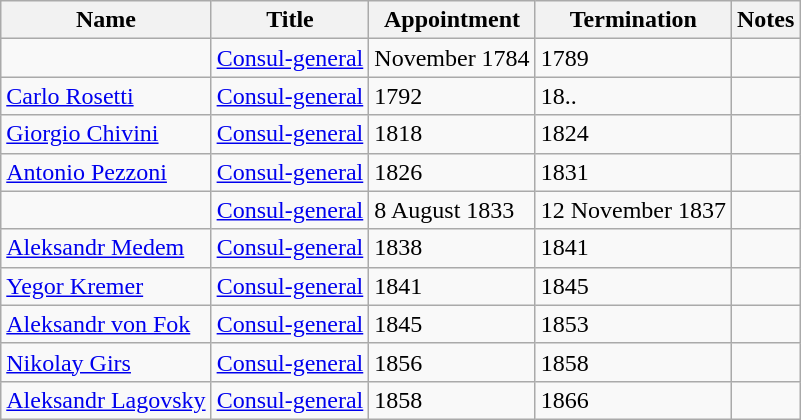<table class="wikitable">
<tr valign="middle">
<th>Name</th>
<th>Title</th>
<th>Appointment</th>
<th>Termination</th>
<th>Notes</th>
</tr>
<tr>
<td></td>
<td><a href='#'>Consul-general</a></td>
<td>November 1784</td>
<td>1789</td>
<td></td>
</tr>
<tr>
<td><a href='#'>Carlo Rosetti</a></td>
<td><a href='#'>Consul-general</a></td>
<td>1792</td>
<td>18..</td>
<td></td>
</tr>
<tr>
<td><a href='#'>Giorgio Chivini</a></td>
<td><a href='#'>Consul-general</a></td>
<td>1818</td>
<td>1824</td>
<td></td>
</tr>
<tr>
<td><a href='#'>Antonio Pezzoni</a></td>
<td><a href='#'>Consul-general</a></td>
<td>1826</td>
<td>1831</td>
<td></td>
</tr>
<tr>
<td></td>
<td><a href='#'>Consul-general</a></td>
<td>8 August 1833</td>
<td>12 November 1837</td>
<td></td>
</tr>
<tr>
<td><a href='#'>Aleksandr Medem</a></td>
<td><a href='#'>Consul-general</a></td>
<td>1838</td>
<td>1841</td>
<td></td>
</tr>
<tr>
<td><a href='#'>Yegor Kremer</a></td>
<td><a href='#'>Consul-general</a></td>
<td>1841</td>
<td>1845</td>
<td></td>
</tr>
<tr>
<td><a href='#'>Aleksandr von Fok</a></td>
<td><a href='#'>Consul-general</a></td>
<td>1845</td>
<td>1853</td>
<td></td>
</tr>
<tr>
<td><a href='#'>Nikolay Girs</a></td>
<td><a href='#'>Consul-general</a></td>
<td>1856</td>
<td>1858</td>
<td></td>
</tr>
<tr>
<td><a href='#'>Aleksandr Lagovsky</a></td>
<td><a href='#'>Consul-general</a></td>
<td>1858</td>
<td>1866</td>
<td></td>
</tr>
</table>
